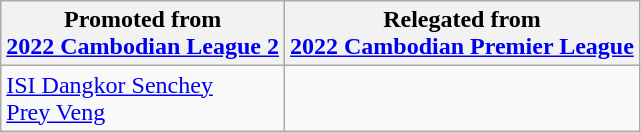<table class="wikitable">
<tr>
<th>Promoted from<br><a href='#'>2022 Cambodian League 2</a></th>
<th>Relegated from<br><a href='#'>2022 Cambodian Premier League</a></th>
</tr>
<tr>
<td><a href='#'>ISI Dangkor Senchey</a><br><a href='#'>Prey Veng</a></td>
<td></td>
</tr>
</table>
